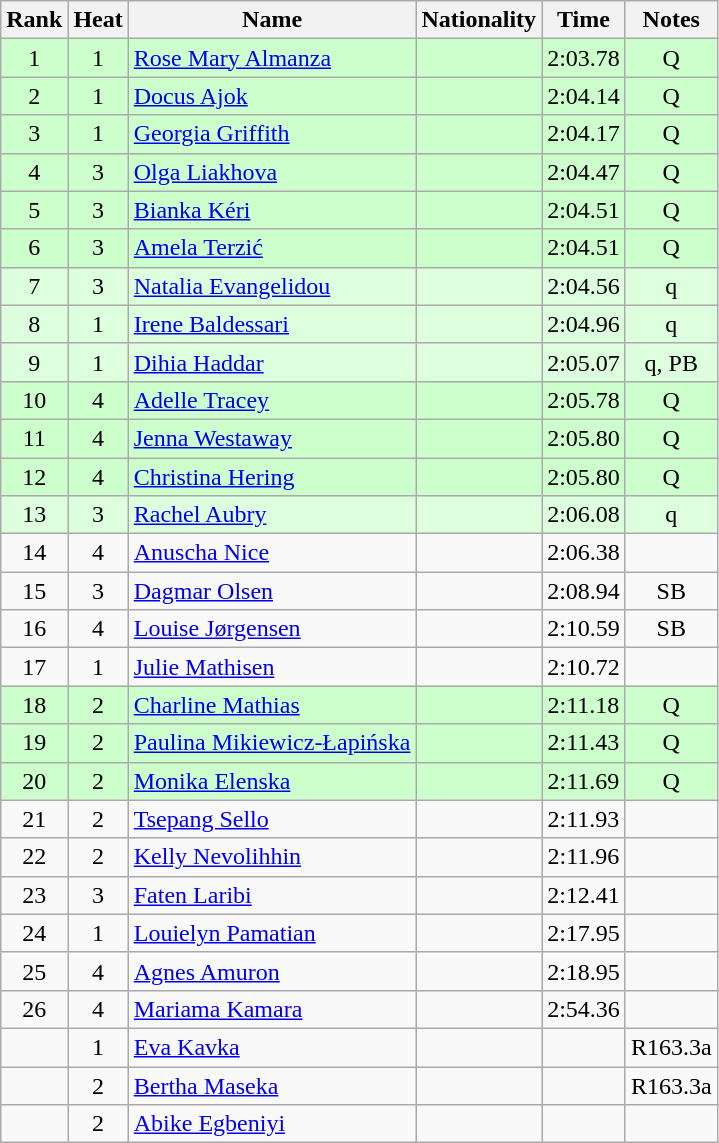<table class="wikitable sortable" style="text-align:center">
<tr>
<th>Rank</th>
<th>Heat</th>
<th>Name</th>
<th>Nationality</th>
<th>Time</th>
<th>Notes</th>
</tr>
<tr bgcolor=ccffcc>
<td>1</td>
<td>1</td>
<td align=left><a href='#'>Rose Mary Almanza</a></td>
<td align=left></td>
<td>2:03.78</td>
<td>Q</td>
</tr>
<tr bgcolor=ccffcc>
<td>2</td>
<td>1</td>
<td align=left><a href='#'>Docus Ajok</a></td>
<td align=left></td>
<td>2:04.14</td>
<td>Q</td>
</tr>
<tr bgcolor=ccffcc>
<td>3</td>
<td>1</td>
<td align=left><a href='#'>Georgia Griffith</a></td>
<td align=left></td>
<td>2:04.17</td>
<td>Q</td>
</tr>
<tr bgcolor=ccffcc>
<td>4</td>
<td>3</td>
<td align=left><a href='#'>Olga Liakhova</a></td>
<td align=left></td>
<td>2:04.47</td>
<td>Q</td>
</tr>
<tr bgcolor=ccffcc>
<td>5</td>
<td>3</td>
<td align=left><a href='#'>Bianka Kéri</a></td>
<td align=left></td>
<td>2:04.51</td>
<td>Q</td>
</tr>
<tr bgcolor=ccffcc>
<td>6</td>
<td>3</td>
<td align=left><a href='#'>Amela Terzić</a></td>
<td align=left></td>
<td>2:04.51</td>
<td>Q</td>
</tr>
<tr bgcolor=ddffdd>
<td>7</td>
<td>3</td>
<td align=left><a href='#'>Natalia Evangelidou</a></td>
<td align=left></td>
<td>2:04.56</td>
<td>q</td>
</tr>
<tr bgcolor=ddffdd>
<td>8</td>
<td>1</td>
<td align=left><a href='#'>Irene Baldessari</a></td>
<td align=left></td>
<td>2:04.96</td>
<td>q</td>
</tr>
<tr bgcolor=ddffdd>
<td>9</td>
<td>1</td>
<td align=left><a href='#'>Dihia Haddar</a></td>
<td align=left></td>
<td>2:05.07</td>
<td>q, PB</td>
</tr>
<tr bgcolor=ccffcc>
<td>10</td>
<td>4</td>
<td align=left><a href='#'>Adelle Tracey</a></td>
<td align=left></td>
<td>2:05.78</td>
<td>Q</td>
</tr>
<tr bgcolor=ccffcc>
<td>11</td>
<td>4</td>
<td align=left><a href='#'>Jenna Westaway</a></td>
<td align=left></td>
<td>2:05.80</td>
<td>Q</td>
</tr>
<tr bgcolor=ccffcc>
<td>12</td>
<td>4</td>
<td align=left><a href='#'>Christina Hering</a></td>
<td align=left></td>
<td>2:05.80</td>
<td>Q</td>
</tr>
<tr bgcolor=ddffdd>
<td>13</td>
<td>3</td>
<td align=left><a href='#'>Rachel Aubry</a></td>
<td align=left></td>
<td>2:06.08</td>
<td>q</td>
</tr>
<tr>
<td>14</td>
<td>4</td>
<td align=left><a href='#'>Anuscha Nice</a></td>
<td align=left></td>
<td>2:06.38</td>
<td></td>
</tr>
<tr>
<td>15</td>
<td>3</td>
<td align=left><a href='#'>Dagmar Olsen</a></td>
<td align=left></td>
<td>2:08.94</td>
<td>SB</td>
</tr>
<tr>
<td>16</td>
<td>4</td>
<td align=left><a href='#'>Louise Jørgensen</a></td>
<td align=left></td>
<td>2:10.59</td>
<td>SB</td>
</tr>
<tr>
<td>17</td>
<td>1</td>
<td align=left><a href='#'>Julie Mathisen</a></td>
<td align=left></td>
<td>2:10.72</td>
<td></td>
</tr>
<tr bgcolor=ccffcc>
<td>18</td>
<td>2</td>
<td align=left><a href='#'>Charline Mathias</a></td>
<td align=left></td>
<td>2:11.18</td>
<td>Q</td>
</tr>
<tr bgcolor=ccffcc>
<td>19</td>
<td>2</td>
<td align=left><a href='#'>Paulina Mikiewicz-Łapińska</a></td>
<td align=left></td>
<td>2:11.43</td>
<td>Q</td>
</tr>
<tr bgcolor=ccffcc>
<td>20</td>
<td>2</td>
<td align=left><a href='#'>Monika Elenska</a></td>
<td align=left></td>
<td>2:11.69</td>
<td>Q</td>
</tr>
<tr>
<td>21</td>
<td>2</td>
<td align=left><a href='#'>Tsepang Sello</a></td>
<td align=left></td>
<td>2:11.93</td>
<td></td>
</tr>
<tr>
<td>22</td>
<td>2</td>
<td align=left><a href='#'>Kelly Nevolihhin</a></td>
<td align=left></td>
<td>2:11.96</td>
<td></td>
</tr>
<tr>
<td>23</td>
<td>3</td>
<td align=left><a href='#'>Faten Laribi</a></td>
<td align=left></td>
<td>2:12.41</td>
<td></td>
</tr>
<tr>
<td>24</td>
<td>1</td>
<td align=left><a href='#'>Louielyn Pamatian</a></td>
<td align=left></td>
<td>2:17.95</td>
<td></td>
</tr>
<tr>
<td>25</td>
<td>4</td>
<td align=left><a href='#'>Agnes Amuron</a></td>
<td align=left></td>
<td>2:18.95</td>
<td></td>
</tr>
<tr>
<td>26</td>
<td>4</td>
<td align=left><a href='#'>Mariama Kamara</a></td>
<td align=left></td>
<td>2:54.36</td>
<td></td>
</tr>
<tr>
<td></td>
<td>1</td>
<td align=left><a href='#'>Eva Kavka</a></td>
<td align=left></td>
<td></td>
<td>R163.3a</td>
</tr>
<tr>
<td></td>
<td>2</td>
<td align=left><a href='#'>Bertha Maseka</a></td>
<td align=left></td>
<td></td>
<td>R163.3a</td>
</tr>
<tr>
<td></td>
<td>2</td>
<td align=left><a href='#'>Abike Egbeniyi</a></td>
<td align=left></td>
<td></td>
<td></td>
</tr>
</table>
